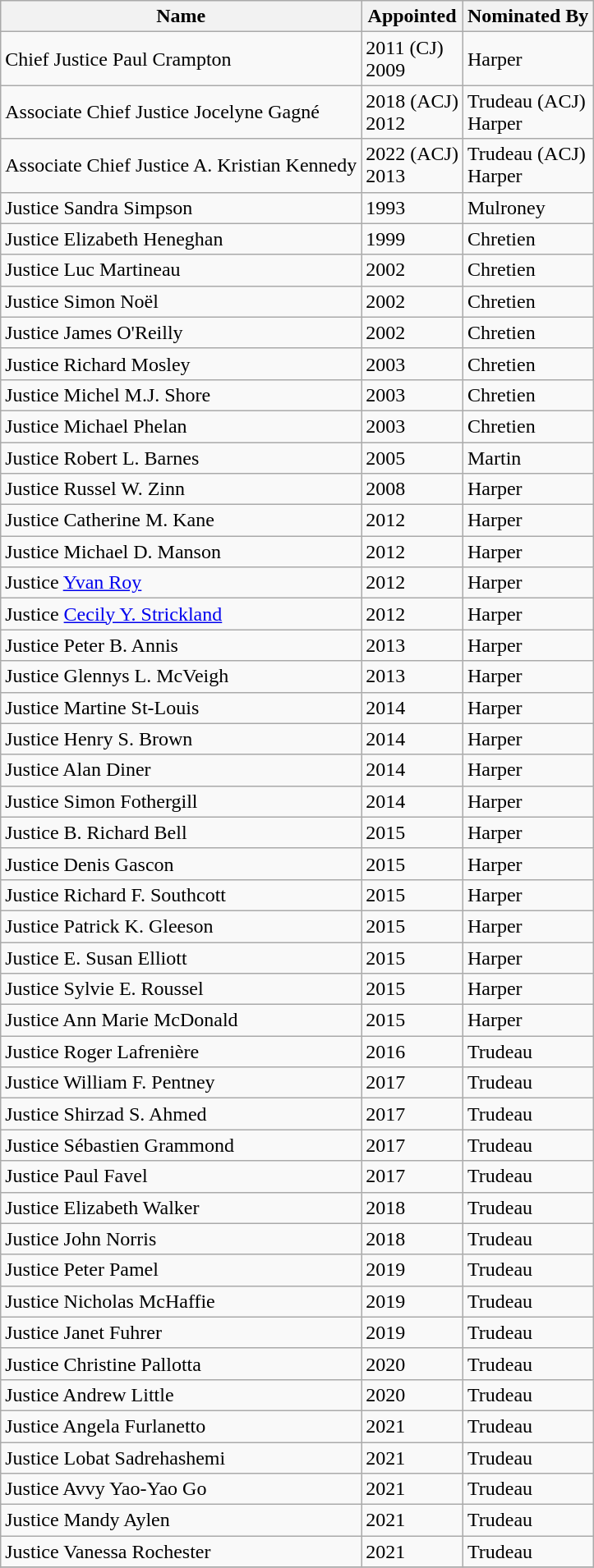<table class="wikitable sortable">
<tr>
<th>Name</th>
<th>Appointed</th>
<th>Nominated By</th>
</tr>
<tr>
<td>Chief Justice Paul Crampton</td>
<td>2011 (CJ) <br> 2009</td>
<td>Harper</td>
</tr>
<tr>
<td>Associate Chief Justice Jocelyne Gagné</td>
<td>2018 (ACJ) <br> 2012</td>
<td>Trudeau (ACJ) <br> Harper</td>
</tr>
<tr>
<td>Associate Chief Justice A. Kristian Kennedy</td>
<td>2022 (ACJ) <br> 2013</td>
<td>Trudeau (ACJ) <br> Harper</td>
</tr>
<tr>
<td>Justice Sandra Simpson</td>
<td>1993</td>
<td>Mulroney</td>
</tr>
<tr>
<td>Justice Elizabeth Heneghan</td>
<td>1999</td>
<td>Chretien</td>
</tr>
<tr>
<td>Justice Luc Martineau</td>
<td>2002</td>
<td>Chretien</td>
</tr>
<tr>
<td>Justice Simon Noël</td>
<td>2002</td>
<td>Chretien</td>
</tr>
<tr>
<td>Justice James O'Reilly</td>
<td>2002</td>
<td>Chretien</td>
</tr>
<tr>
<td>Justice Richard Mosley</td>
<td>2003</td>
<td>Chretien</td>
</tr>
<tr>
<td>Justice Michel M.J. Shore</td>
<td>2003</td>
<td>Chretien</td>
</tr>
<tr>
<td>Justice Michael Phelan</td>
<td>2003</td>
<td>Chretien</td>
</tr>
<tr>
<td>Justice Robert L. Barnes</td>
<td>2005</td>
<td>Martin</td>
</tr>
<tr>
<td>Justice Russel W. Zinn</td>
<td>2008</td>
<td>Harper</td>
</tr>
<tr>
<td>Justice Catherine M. Kane</td>
<td>2012</td>
<td>Harper</td>
</tr>
<tr>
<td>Justice Michael D. Manson</td>
<td>2012</td>
<td>Harper</td>
</tr>
<tr>
<td>Justice <a href='#'>Yvan Roy</a></td>
<td>2012</td>
<td>Harper</td>
</tr>
<tr>
<td>Justice <a href='#'>Cecily Y. Strickland</a></td>
<td>2012</td>
<td>Harper</td>
</tr>
<tr>
<td>Justice Peter B. Annis</td>
<td>2013</td>
<td>Harper</td>
</tr>
<tr>
<td>Justice Glennys L. McVeigh</td>
<td>2013</td>
<td>Harper</td>
</tr>
<tr>
<td>Justice Martine St-Louis</td>
<td>2014</td>
<td>Harper</td>
</tr>
<tr>
<td>Justice Henry S. Brown</td>
<td>2014</td>
<td>Harper</td>
</tr>
<tr>
<td>Justice Alan Diner</td>
<td>2014</td>
<td>Harper</td>
</tr>
<tr>
<td>Justice Simon Fothergill</td>
<td>2014</td>
<td>Harper</td>
</tr>
<tr>
<td>Justice B. Richard Bell</td>
<td>2015</td>
<td>Harper</td>
</tr>
<tr>
<td>Justice Denis Gascon</td>
<td>2015</td>
<td>Harper</td>
</tr>
<tr>
<td>Justice Richard F. Southcott</td>
<td>2015</td>
<td>Harper</td>
</tr>
<tr>
<td>Justice Patrick K. Gleeson</td>
<td>2015</td>
<td>Harper</td>
</tr>
<tr>
<td>Justice E. Susan Elliott</td>
<td>2015</td>
<td>Harper</td>
</tr>
<tr>
<td>Justice Sylvie E. Roussel</td>
<td>2015</td>
<td>Harper</td>
</tr>
<tr>
<td>Justice Ann Marie McDonald</td>
<td>2015</td>
<td>Harper</td>
</tr>
<tr>
<td>Justice Roger Lafrenière</td>
<td>2016</td>
<td>Trudeau</td>
</tr>
<tr>
<td>Justice William F. Pentney</td>
<td>2017</td>
<td>Trudeau</td>
</tr>
<tr>
<td>Justice Shirzad S. Ahmed</td>
<td>2017</td>
<td>Trudeau</td>
</tr>
<tr>
<td>Justice Sébastien Grammond</td>
<td>2017</td>
<td>Trudeau</td>
</tr>
<tr>
<td>Justice Paul Favel</td>
<td>2017</td>
<td>Trudeau</td>
</tr>
<tr>
<td>Justice Elizabeth Walker</td>
<td>2018</td>
<td>Trudeau</td>
</tr>
<tr>
<td>Justice John Norris</td>
<td>2018</td>
<td>Trudeau</td>
</tr>
<tr>
<td>Justice Peter Pamel</td>
<td>2019</td>
<td>Trudeau</td>
</tr>
<tr>
<td>Justice Nicholas McHaffie</td>
<td>2019</td>
<td>Trudeau</td>
</tr>
<tr>
<td>Justice Janet Fuhrer</td>
<td>2019</td>
<td>Trudeau</td>
</tr>
<tr>
<td>Justice Christine Pallotta</td>
<td>2020</td>
<td>Trudeau</td>
</tr>
<tr>
<td>Justice Andrew Little</td>
<td>2020</td>
<td>Trudeau</td>
</tr>
<tr>
<td>Justice Angela Furlanetto</td>
<td>2021</td>
<td>Trudeau</td>
</tr>
<tr>
<td>Justice Lobat Sadrehashemi</td>
<td>2021</td>
<td>Trudeau</td>
</tr>
<tr>
<td>Justice Avvy Yao-Yao Go</td>
<td>2021</td>
<td>Trudeau</td>
</tr>
<tr>
<td>Justice Mandy Aylen</td>
<td>2021</td>
<td>Trudeau</td>
</tr>
<tr>
<td>Justice Vanessa Rochester</td>
<td>2021</td>
<td>Trudeau</td>
</tr>
<tr>
</tr>
</table>
